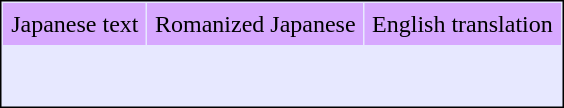<table align=center cellpadding="5" cellspacing="1" style="border:1px solid black; background-color:#e7e8ff;">
<tr align=center bgcolor=#d7a8ff>
<td>Japanese text</td>
<td>Romanized Japanese</td>
<td>English translation</td>
</tr>
<tr valign=top>
<td><br></td>
<td><br></td>
<td><br></td>
</tr>
<tr>
<td colspan=2></td>
</tr>
</table>
